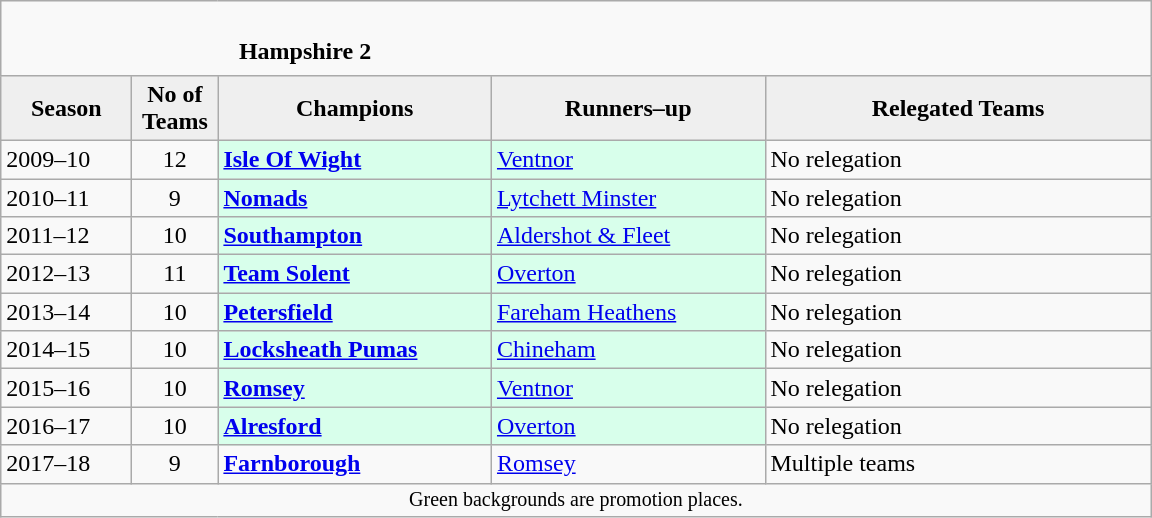<table class="wikitable" style="text-align: left;">
<tr>
<td colspan="11" cellpadding="0" cellspacing="0"><br><table border="0" style="width:100%;" cellpadding="0" cellspacing="0">
<tr>
<td style="width:20%; border:0;"></td>
<td style="border:0;"><strong>Hampshire 2</strong></td>
<td style="width:20%; border:0;"></td>
</tr>
</table>
</td>
</tr>
<tr>
<th style="background:#efefef; width:80px;">Season</th>
<th style="background:#efefef; width:50px;">No of Teams</th>
<th style="background:#efefef; width:175px;">Champions</th>
<th style="background:#efefef; width:175px;">Runners–up</th>
<th style="background:#efefef; width:250px;">Relegated Teams</th>
</tr>
<tr align=left>
<td>2009–10</td>
<td style="text-align: center;">12</td>
<td style="background:#d8ffeb;"><strong><a href='#'>Isle Of Wight</a></strong></td>
<td style="background:#d8ffeb;"><a href='#'>Ventnor</a></td>
<td>No relegation</td>
</tr>
<tr>
<td>2010–11</td>
<td style="text-align: center;">9</td>
<td style="background:#d8ffeb;"><strong><a href='#'>Nomads</a></strong></td>
<td style="background:#d8ffeb;"><a href='#'>Lytchett Minster</a></td>
<td>No relegation</td>
</tr>
<tr>
<td>2011–12</td>
<td style="text-align: center;">10</td>
<td style="background:#d8ffeb;"><strong><a href='#'>Southampton</a></strong></td>
<td style="background:#d8ffeb;"><a href='#'>Aldershot & Fleet</a></td>
<td>No relegation</td>
</tr>
<tr>
<td>2012–13</td>
<td style="text-align: center;">11</td>
<td style="background:#d8ffeb;"><strong><a href='#'>Team Solent</a></strong></td>
<td style="background:#d8ffeb;"><a href='#'>Overton</a></td>
<td>No relegation</td>
</tr>
<tr>
<td>2013–14</td>
<td style="text-align: center;">10</td>
<td style="background:#d8ffeb;"><strong><a href='#'>Petersfield</a></strong></td>
<td style="background:#d8ffeb;"><a href='#'>Fareham Heathens</a></td>
<td>No relegation</td>
</tr>
<tr>
<td>2014–15</td>
<td style="text-align: center;">10</td>
<td style="background:#d8ffeb;"><strong><a href='#'>Locksheath Pumas</a></strong></td>
<td style="background:#d8ffeb;"><a href='#'>Chineham</a></td>
<td>No relegation</td>
</tr>
<tr>
<td>2015–16</td>
<td style="text-align: center;">10</td>
<td style="background:#d8ffeb;"><strong><a href='#'>Romsey</a></strong></td>
<td style="background:#d8ffeb;"><a href='#'>Ventnor</a></td>
<td>No relegation</td>
</tr>
<tr>
<td>2016–17</td>
<td style="text-align: center;">10</td>
<td style="background:#d8ffeb;"><strong><a href='#'>Alresford</a></strong></td>
<td style="background:#d8ffeb;"><a href='#'>Overton</a></td>
<td>No relegation</td>
</tr>
<tr>
<td>2017–18</td>
<td style="text-align: center;">9</td>
<td><strong><a href='#'>Farnborough</a></strong></td>
<td><a href='#'>Romsey</a></td>
<td>Multiple teams</td>
</tr>
<tr>
<td colspan="15"  style="border:0; font-size:smaller; text-align:center;">Green backgrounds are promotion places.</td>
</tr>
</table>
